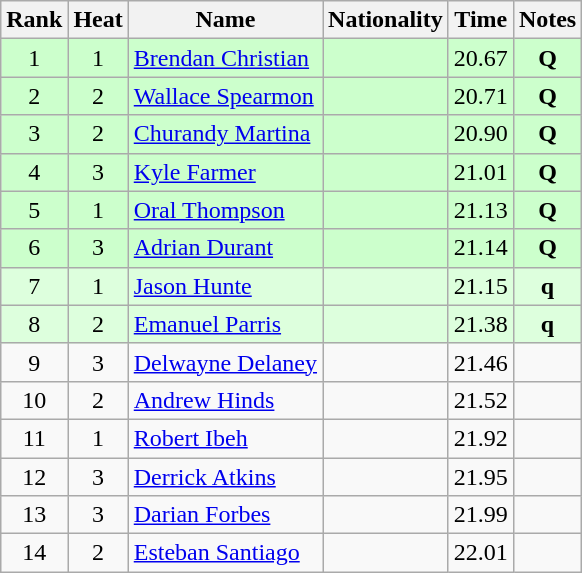<table class="wikitable sortable" style="text-align:center">
<tr>
<th>Rank</th>
<th>Heat</th>
<th>Name</th>
<th>Nationality</th>
<th>Time</th>
<th>Notes</th>
</tr>
<tr bgcolor=ccffcc>
<td align=center>1</td>
<td align=center>1</td>
<td align=left><a href='#'>Brendan Christian</a></td>
<td align=left></td>
<td>20.67</td>
<td><strong>Q</strong></td>
</tr>
<tr bgcolor=ccffcc>
<td align=center>2</td>
<td align=center>2</td>
<td align=left><a href='#'>Wallace Spearmon</a></td>
<td align=left></td>
<td>20.71</td>
<td><strong>Q</strong></td>
</tr>
<tr bgcolor=ccffcc>
<td align=center>3</td>
<td align=center>2</td>
<td align=left><a href='#'>Churandy Martina</a></td>
<td align=left></td>
<td>20.90</td>
<td><strong>Q</strong></td>
</tr>
<tr bgcolor=ccffcc>
<td align=center>4</td>
<td align=center>3</td>
<td align=left><a href='#'>Kyle Farmer</a></td>
<td align=left></td>
<td>21.01</td>
<td><strong>Q</strong></td>
</tr>
<tr bgcolor=ccffcc>
<td align=center>5</td>
<td align=center>1</td>
<td align=left><a href='#'>Oral Thompson</a></td>
<td align=left></td>
<td>21.13</td>
<td><strong>Q</strong></td>
</tr>
<tr bgcolor=ccffcc>
<td align=center>6</td>
<td align=center>3</td>
<td align=left><a href='#'>Adrian Durant</a></td>
<td align=left></td>
<td>21.14</td>
<td><strong>Q</strong></td>
</tr>
<tr bgcolor=ddffdd>
<td align=center>7</td>
<td align=center>1</td>
<td align=left><a href='#'>Jason Hunte</a></td>
<td align=left></td>
<td>21.15</td>
<td><strong>q</strong></td>
</tr>
<tr bgcolor=ddffdd>
<td align=center>8</td>
<td align=center>2</td>
<td align=left><a href='#'>Emanuel Parris</a></td>
<td align=left></td>
<td>21.38</td>
<td><strong>q</strong></td>
</tr>
<tr>
<td align=center>9</td>
<td align=center>3</td>
<td align=left><a href='#'>Delwayne Delaney</a></td>
<td align=left></td>
<td>21.46</td>
<td></td>
</tr>
<tr>
<td align=center>10</td>
<td align=center>2</td>
<td align=left><a href='#'>Andrew Hinds</a></td>
<td align=left></td>
<td>21.52</td>
<td></td>
</tr>
<tr>
<td align=center>11</td>
<td align=center>1</td>
<td align=left><a href='#'>Robert Ibeh</a></td>
<td align=left></td>
<td>21.92</td>
<td></td>
</tr>
<tr>
<td align=center>12</td>
<td align=center>3</td>
<td align=left><a href='#'>Derrick Atkins</a></td>
<td align=left></td>
<td>21.95</td>
<td></td>
</tr>
<tr>
<td align=center>13</td>
<td align=center>3</td>
<td align=left><a href='#'>Darian Forbes</a></td>
<td align=left></td>
<td>21.99</td>
<td></td>
</tr>
<tr>
<td align=center>14</td>
<td align=center>2</td>
<td align=left><a href='#'>Esteban Santiago</a></td>
<td align=left></td>
<td>22.01</td>
<td></td>
</tr>
</table>
